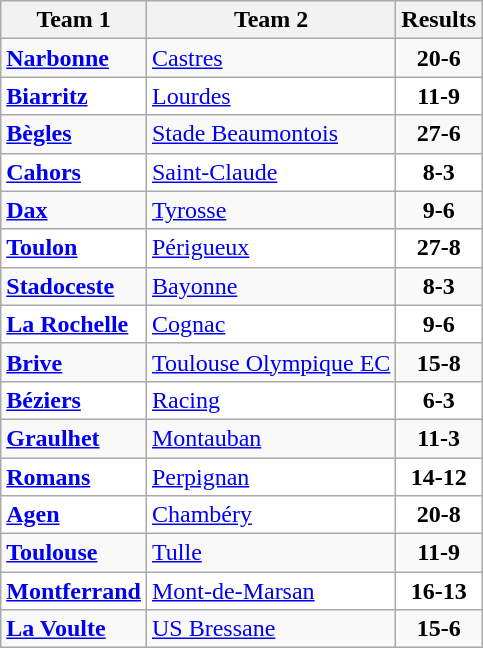<table class="wikitable">
<tr>
<th>Team 1</th>
<th>Team 2</th>
<th>Results</th>
</tr>
<tr>
<td><strong><a href='#'>Narbonne</a></strong></td>
<td><a href='#'>Castres</a></td>
<td align="center"><strong>20-6</strong></td>
</tr>
<tr bgcolor="white">
<td><strong><a href='#'>Biarritz</a>  </strong></td>
<td><a href='#'>Lourdes</a></td>
<td align="center"><strong>11-9</strong></td>
</tr>
<tr>
<td><strong><a href='#'>Bègles</a></strong></td>
<td><a href='#'>Stade Beaumontois</a></td>
<td align="center"><strong>27-6</strong></td>
</tr>
<tr bgcolor="white">
<td><strong><a href='#'>Cahors</a></strong></td>
<td><a href='#'>Saint-Claude</a></td>
<td align="center"><strong>8-3</strong></td>
</tr>
<tr>
<td><strong><a href='#'>Dax</a></strong></td>
<td><a href='#'>Tyrosse</a></td>
<td align="center"><strong>9-6</strong></td>
</tr>
<tr bgcolor="white">
<td><strong><a href='#'>Toulon</a></strong></td>
<td><a href='#'>Périgueux</a></td>
<td align="center"><strong>27-8</strong></td>
</tr>
<tr>
<td><strong><a href='#'>Stadoceste</a></strong></td>
<td><a href='#'>Bayonne</a></td>
<td align="center"><strong>8-3</strong></td>
</tr>
<tr bgcolor="white">
<td><strong><a href='#'>La Rochelle</a></strong></td>
<td><a href='#'>Cognac</a></td>
<td align="center"><strong>9-6</strong></td>
</tr>
<tr>
<td><strong><a href='#'>Brive</a></strong></td>
<td><a href='#'>Toulouse Olympique EC</a></td>
<td align="center"><strong>15-8</strong></td>
</tr>
<tr bgcolor="white">
<td><strong><a href='#'>Béziers</a> </strong></td>
<td><a href='#'>Racing</a></td>
<td align="center"><strong>6-3</strong></td>
</tr>
<tr>
<td><strong><a href='#'>Graulhet</a></strong></td>
<td><a href='#'>Montauban</a></td>
<td align="center"><strong>11-3</strong></td>
</tr>
<tr bgcolor="white">
<td><strong><a href='#'>Romans</a></strong></td>
<td><a href='#'>Perpignan</a></td>
<td align="center"><strong>14-12</strong></td>
</tr>
<tr bgcolor="white">
<td><strong><a href='#'>Agen</a></strong></td>
<td><a href='#'>Chambéry</a></td>
<td align="center"><strong>20-8</strong></td>
</tr>
<tr>
<td><strong><a href='#'>Toulouse</a></strong></td>
<td><a href='#'>Tulle</a></td>
<td align="center"><strong>11-9</strong></td>
</tr>
<tr bgcolor="white">
<td><strong><a href='#'>Montferrand</a></strong></td>
<td><a href='#'>Mont-de-Marsan</a></td>
<td align="center"><strong>16-13</strong></td>
</tr>
<tr>
<td><strong><a href='#'>La Voulte</a></strong></td>
<td><a href='#'>US Bressane</a></td>
<td align="center"><strong>15-6</strong></td>
</tr>
</table>
